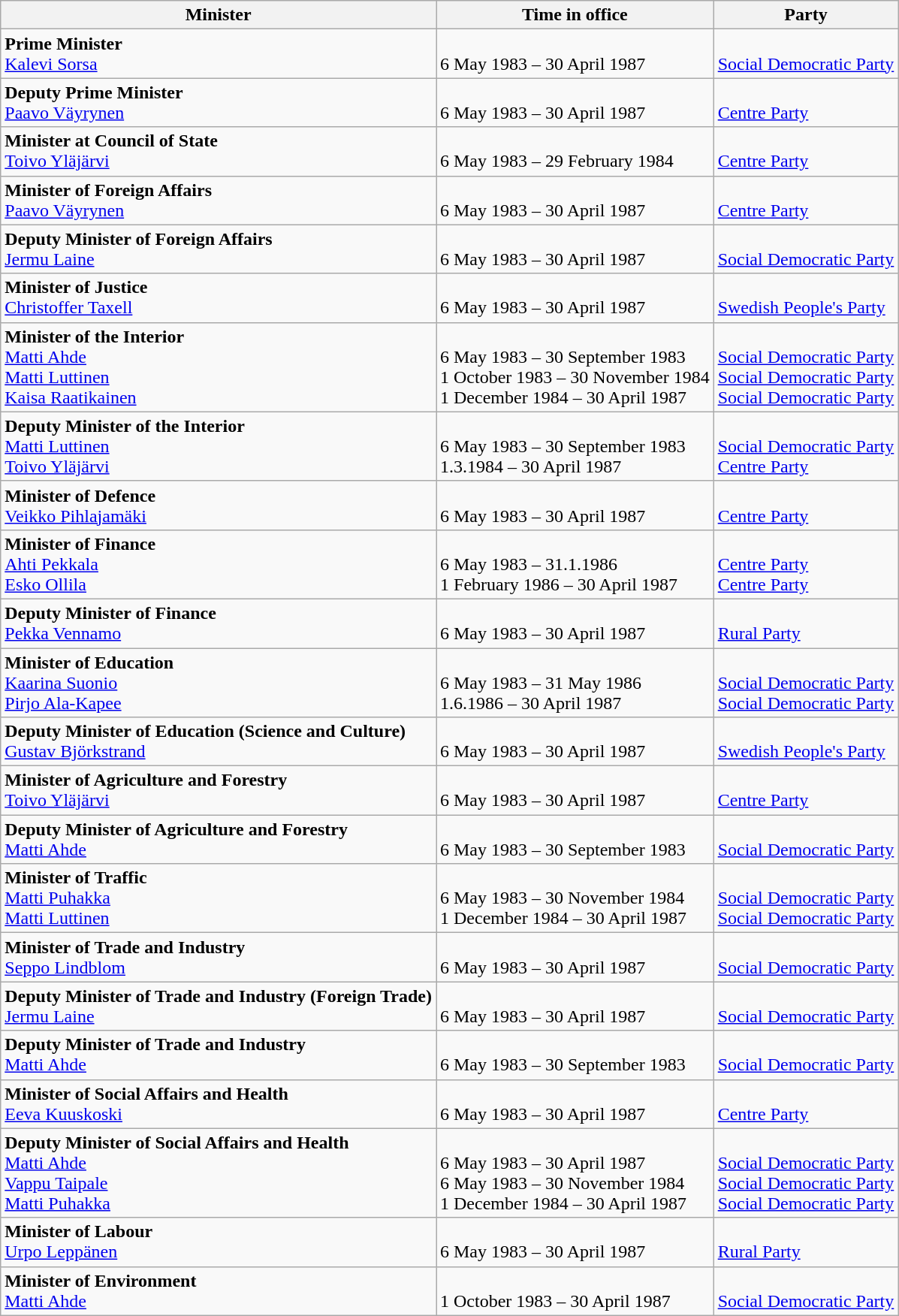<table class="wikitable">
<tr>
<th>Minister</th>
<th>Time in office</th>
<th>Party</th>
</tr>
<tr>
<td><strong>Prime Minister</strong><br><a href='#'>Kalevi Sorsa</a></td>
<td><br>6 May 1983 – 30 April 1987</td>
<td><br><a href='#'>Social Democratic Party</a></td>
</tr>
<tr>
<td><strong>Deputy Prime Minister</strong> <br><a href='#'>Paavo Väyrynen</a></td>
<td><br>6 May 1983 – 30 April 1987</td>
<td><br><a href='#'>Centre Party</a></td>
</tr>
<tr>
<td><strong>Minister at Council of State</strong><br><a href='#'>Toivo Yläjärvi</a></td>
<td><br>6 May 1983 – 29 February 1984</td>
<td><br><a href='#'>Centre Party</a></td>
</tr>
<tr>
<td><strong>Minister of Foreign Affairs</strong><br><a href='#'>Paavo Väyrynen</a></td>
<td><br>6 May 1983 – 30 April 1987</td>
<td><br><a href='#'>Centre Party</a></td>
</tr>
<tr>
<td><strong>Deputy Minister of Foreign Affairs</strong><br><a href='#'>Jermu Laine</a></td>
<td><br>6 May 1983 – 30 April 1987</td>
<td><br><a href='#'>Social Democratic Party</a></td>
</tr>
<tr>
<td><strong>Minister of Justice</strong><br><a href='#'>Christoffer Taxell</a></td>
<td><br> 6 May 1983 – 30 April 1987</td>
<td><br><a href='#'>Swedish People's Party</a></td>
</tr>
<tr>
<td><strong>Minister of the Interior</strong><br><a href='#'>Matti Ahde</a> <br><a href='#'>Matti Luttinen</a> <br><a href='#'>Kaisa Raatikainen</a></td>
<td><br>6 May 1983 – 30 September 1983 <br>1 October 1983 – 30 November 1984 <br>1 December 1984 – 30 April 1987</td>
<td><br><a href='#'>Social Democratic Party</a> <br><a href='#'>Social Democratic Party</a> <br><a href='#'>Social Democratic Party</a></td>
</tr>
<tr>
<td><strong>Deputy Minister of the Interior</strong><br><a href='#'>Matti Luttinen</a> <br><a href='#'>Toivo Yläjärvi</a></td>
<td><br>6 May 1983 – 30 September 1983 <br>1.3.1984 – 30 April 1987</td>
<td><br><a href='#'>Social Democratic Party</a> <br><a href='#'>Centre Party</a></td>
</tr>
<tr>
<td><strong>Minister of Defence</strong><br><a href='#'>Veikko Pihlajamäki</a></td>
<td><br>6 May 1983 – 30 April 1987</td>
<td><br><a href='#'>Centre Party</a></td>
</tr>
<tr>
<td><strong>Minister of Finance</strong><br><a href='#'>Ahti Pekkala</a> <br><a href='#'>Esko Ollila</a></td>
<td><br>6 May 1983 – 31.1.1986 <br>1 February 1986 – 30 April 1987</td>
<td><br><a href='#'>Centre Party</a> <br> <a href='#'>Centre Party</a></td>
</tr>
<tr>
<td><strong>Deputy Minister of Finance</strong><br><a href='#'>Pekka Vennamo</a></td>
<td><br>6 May 1983 – 30 April 1987</td>
<td><br><a href='#'>Rural Party</a></td>
</tr>
<tr>
<td><strong>Minister of Education</strong><br><a href='#'>Kaarina Suonio</a> <br><a href='#'>Pirjo Ala-Kapee</a></td>
<td><br>6 May 1983 – 31 May 1986 <br>1.6.1986 – 30 April 1987</td>
<td><br><a href='#'>Social Democratic Party</a> <br><a href='#'>Social Democratic Party</a></td>
</tr>
<tr>
<td><strong>Deputy Minister of Education (Science and Culture)</strong> <br><a href='#'>Gustav Björkstrand</a></td>
<td><br>6 May 1983 – 30 April 1987</td>
<td><br><a href='#'>Swedish People's Party</a></td>
</tr>
<tr>
<td><strong>Minister of Agriculture and Forestry</strong><br><a href='#'>Toivo Yläjärvi</a></td>
<td><br>6 May 1983 – 30 April 1987</td>
<td><br><a href='#'>Centre Party</a></td>
</tr>
<tr>
<td><strong>Deputy Minister of Agriculture and Forestry</strong><br><a href='#'>Matti Ahde</a></td>
<td><br>6 May 1983 – 30 September 1983</td>
<td><br><a href='#'>Social Democratic Party</a></td>
</tr>
<tr>
<td><strong>Minister of Traffic</strong><br><a href='#'>Matti Puhakka</a> <br><a href='#'>Matti Luttinen</a></td>
<td><br>6 May 1983 – 30 November 1984 <br>1 December 1984 – 30 April 1987</td>
<td><br><a href='#'>Social Democratic Party</a> <br><a href='#'>Social Democratic Party</a></td>
</tr>
<tr>
<td><strong>Minister of Trade and Industry</strong><br><a href='#'>Seppo Lindblom</a></td>
<td><br>6 May 1983 – 30 April 1987</td>
<td><br><a href='#'>Social Democratic Party</a></td>
</tr>
<tr>
<td><strong>Deputy Minister of Trade and Industry (Foreign Trade)</strong><br><a href='#'>Jermu Laine</a></td>
<td><br>6 May 1983 – 30 April 1987</td>
<td><br><a href='#'>Social Democratic Party</a></td>
</tr>
<tr>
<td><strong>Deputy Minister of Trade and Industry</strong><br><a href='#'>Matti Ahde</a></td>
<td><br>6 May 1983 – 30 September 1983</td>
<td><br><a href='#'>Social Democratic Party</a></td>
</tr>
<tr>
<td><strong>Minister of Social Affairs and Health</strong><br><a href='#'>Eeva Kuuskoski</a></td>
<td><br>6 May 1983 – 30 April 1987</td>
<td><br><a href='#'>Centre Party</a></td>
</tr>
<tr>
<td><strong>Deputy Minister of Social Affairs and Health</strong><br><a href='#'>Matti Ahde</a> <br><a href='#'>Vappu Taipale</a><br> <a href='#'>Matti Puhakka</a></td>
<td><br>6 May 1983 – 30 April 1987<br>6 May 1983 – 30 November 1984<br>1 December 1984	– 30 April 1987</td>
<td><br><a href='#'>Social Democratic Party</a> <br><a href='#'>Social Democratic Party</a> <br><a href='#'>Social Democratic Party</a></td>
</tr>
<tr>
<td><strong>Minister of Labour</strong><br><a href='#'>Urpo Leppänen</a></td>
<td><br>6 May 1983 – 30 April 1987</td>
<td><br><a href='#'>Rural Party</a></td>
</tr>
<tr>
<td><strong>Minister of Environment</strong><br><a href='#'>Matti Ahde</a></td>
<td><br>1 October 1983 – 30 April 1987</td>
<td><br><a href='#'>Social Democratic Party</a></td>
</tr>
</table>
